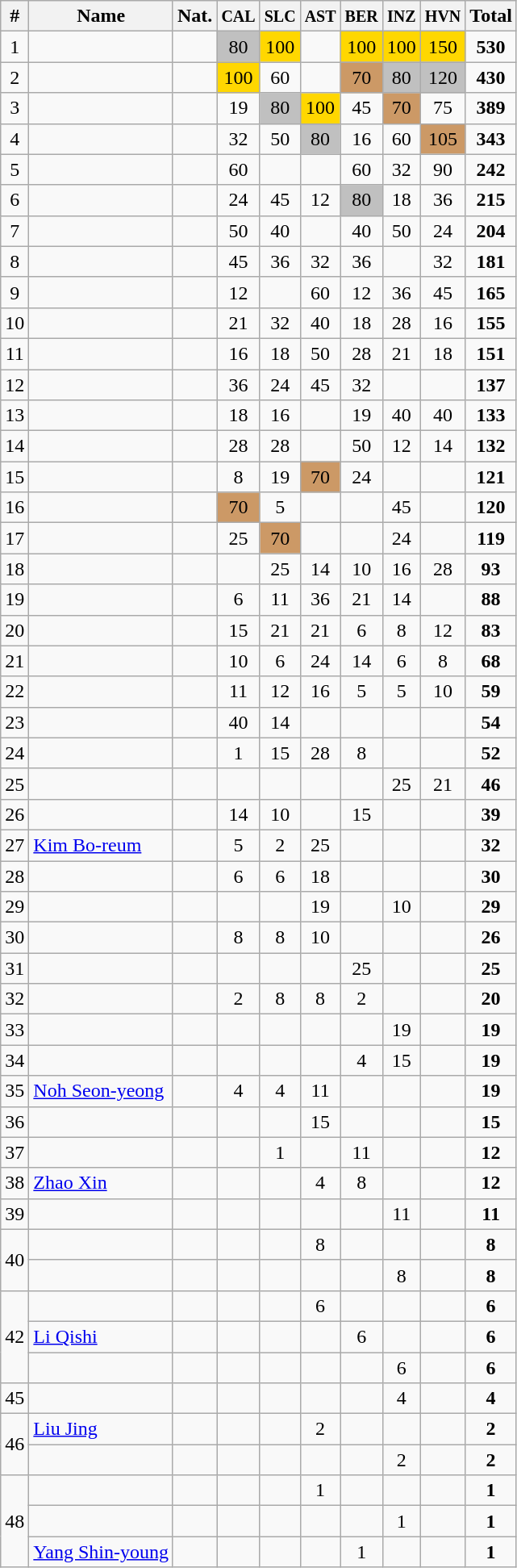<table class="wikitable sortable" style="text-align:center;">
<tr>
<th>#</th>
<th>Name</th>
<th>Nat.</th>
<th><small>CAL</small></th>
<th><small>SLC</small></th>
<th><small>AST</small></th>
<th><small>BER</small></th>
<th><small>INZ</small></th>
<th><small>HVN</small></th>
<th>Total</th>
</tr>
<tr>
<td>1</td>
<td align=left></td>
<td></td>
<td bgcolor=silver>80</td>
<td bgcolor=gold>100</td>
<td></td>
<td bgcolor=gold>100</td>
<td bgcolor=gold>100</td>
<td bgcolor=gold>150</td>
<td><strong>530</strong></td>
</tr>
<tr>
<td>2</td>
<td align=left></td>
<td></td>
<td bgcolor=gold>100</td>
<td>60</td>
<td></td>
<td bgcolor=cc9966>70</td>
<td bgcolor=silver>80</td>
<td bgcolor=silver>120</td>
<td><strong>430</strong></td>
</tr>
<tr>
<td>3</td>
<td align=left></td>
<td></td>
<td>19</td>
<td bgcolor=silver>80</td>
<td bgcolor=gold>100</td>
<td>45</td>
<td bgcolor=cc9966>70</td>
<td>75</td>
<td><strong>389</strong></td>
</tr>
<tr>
<td>4</td>
<td align=left></td>
<td></td>
<td>32</td>
<td>50</td>
<td bgcolor=silver>80</td>
<td>16</td>
<td>60</td>
<td bgcolor=cc9966>105</td>
<td><strong>343</strong></td>
</tr>
<tr>
<td>5</td>
<td align=left></td>
<td></td>
<td>60</td>
<td></td>
<td></td>
<td>60</td>
<td>32</td>
<td>90</td>
<td><strong>242</strong></td>
</tr>
<tr>
<td>6</td>
<td align=left></td>
<td></td>
<td>24</td>
<td>45</td>
<td>12</td>
<td bgcolor=silver>80</td>
<td>18</td>
<td>36</td>
<td><strong>215</strong></td>
</tr>
<tr>
<td>7</td>
<td align=left></td>
<td></td>
<td>50</td>
<td>40</td>
<td></td>
<td>40</td>
<td>50</td>
<td>24</td>
<td><strong>204</strong></td>
</tr>
<tr>
<td>8</td>
<td align=left></td>
<td></td>
<td>45</td>
<td>36</td>
<td>32</td>
<td>36</td>
<td></td>
<td>32</td>
<td><strong>181</strong></td>
</tr>
<tr>
<td>9</td>
<td align=left></td>
<td></td>
<td>12</td>
<td></td>
<td>60</td>
<td>12</td>
<td>36</td>
<td>45</td>
<td><strong>165</strong></td>
</tr>
<tr>
<td>10</td>
<td align=left></td>
<td></td>
<td>21</td>
<td>32</td>
<td>40</td>
<td>18</td>
<td>28</td>
<td>16</td>
<td><strong>155</strong></td>
</tr>
<tr>
<td>11</td>
<td align=left></td>
<td></td>
<td>16</td>
<td>18</td>
<td>50</td>
<td>28</td>
<td>21</td>
<td>18</td>
<td><strong>151</strong></td>
</tr>
<tr>
<td>12</td>
<td align=left></td>
<td></td>
<td>36</td>
<td>24</td>
<td>45</td>
<td>32</td>
<td></td>
<td></td>
<td><strong>137</strong></td>
</tr>
<tr>
<td>13</td>
<td align=left></td>
<td></td>
<td>18</td>
<td>16</td>
<td></td>
<td>19</td>
<td>40</td>
<td>40</td>
<td><strong>133</strong></td>
</tr>
<tr>
<td>14</td>
<td align=left></td>
<td></td>
<td>28</td>
<td>28</td>
<td></td>
<td>50</td>
<td>12</td>
<td>14</td>
<td><strong>132</strong></td>
</tr>
<tr>
<td>15</td>
<td align=left></td>
<td></td>
<td>8</td>
<td>19</td>
<td bgcolor=cc9966>70</td>
<td>24</td>
<td></td>
<td></td>
<td><strong>121</strong></td>
</tr>
<tr>
<td>16</td>
<td align=left></td>
<td></td>
<td bgcolor=cc9966>70</td>
<td>5</td>
<td></td>
<td></td>
<td>45</td>
<td></td>
<td><strong>120</strong></td>
</tr>
<tr>
<td>17</td>
<td align=left></td>
<td></td>
<td>25</td>
<td bgcolor=cc9966>70</td>
<td></td>
<td></td>
<td>24</td>
<td></td>
<td><strong>119</strong></td>
</tr>
<tr>
<td>18</td>
<td align=left></td>
<td></td>
<td></td>
<td>25</td>
<td>14</td>
<td>10</td>
<td>16</td>
<td>28</td>
<td><strong>93</strong></td>
</tr>
<tr>
<td>19</td>
<td align=left></td>
<td></td>
<td>6</td>
<td>11</td>
<td>36</td>
<td>21</td>
<td>14</td>
<td></td>
<td><strong>88</strong></td>
</tr>
<tr>
<td>20</td>
<td align=left></td>
<td></td>
<td>15</td>
<td>21</td>
<td>21</td>
<td>6</td>
<td>8</td>
<td>12</td>
<td><strong>83</strong></td>
</tr>
<tr>
<td>21</td>
<td align=left></td>
<td></td>
<td>10</td>
<td>6</td>
<td>24</td>
<td>14</td>
<td>6</td>
<td>8</td>
<td><strong>68</strong></td>
</tr>
<tr>
<td>22</td>
<td align=left></td>
<td></td>
<td>11</td>
<td>12</td>
<td>16</td>
<td>5</td>
<td>5</td>
<td>10</td>
<td><strong>59</strong></td>
</tr>
<tr>
<td>23</td>
<td align=left></td>
<td></td>
<td>40</td>
<td>14</td>
<td></td>
<td></td>
<td></td>
<td></td>
<td><strong>54</strong></td>
</tr>
<tr>
<td>24</td>
<td align=left></td>
<td></td>
<td>1</td>
<td>15</td>
<td>28</td>
<td>8</td>
<td></td>
<td></td>
<td><strong>52</strong></td>
</tr>
<tr>
<td>25</td>
<td align=left></td>
<td></td>
<td></td>
<td></td>
<td></td>
<td></td>
<td>25</td>
<td>21</td>
<td><strong>46</strong></td>
</tr>
<tr>
<td>26</td>
<td align=left></td>
<td></td>
<td>14</td>
<td>10</td>
<td></td>
<td>15</td>
<td></td>
<td></td>
<td><strong>39</strong></td>
</tr>
<tr>
<td>27</td>
<td align=left><a href='#'>Kim Bo-reum</a></td>
<td></td>
<td>5</td>
<td>2</td>
<td>25</td>
<td></td>
<td></td>
<td></td>
<td><strong>32</strong></td>
</tr>
<tr>
<td>28</td>
<td align=left></td>
<td></td>
<td>6</td>
<td>6</td>
<td>18</td>
<td></td>
<td></td>
<td></td>
<td><strong>30</strong></td>
</tr>
<tr>
<td>29</td>
<td align=left></td>
<td></td>
<td></td>
<td></td>
<td>19</td>
<td></td>
<td>10</td>
<td></td>
<td><strong>29</strong></td>
</tr>
<tr>
<td>30</td>
<td align=left></td>
<td></td>
<td>8</td>
<td>8</td>
<td>10</td>
<td></td>
<td></td>
<td></td>
<td><strong>26</strong></td>
</tr>
<tr>
<td>31</td>
<td align=left></td>
<td></td>
<td></td>
<td></td>
<td></td>
<td>25</td>
<td></td>
<td></td>
<td><strong>25</strong></td>
</tr>
<tr>
<td>32</td>
<td align=left></td>
<td></td>
<td>2</td>
<td>8</td>
<td>8</td>
<td>2</td>
<td></td>
<td></td>
<td><strong>20</strong></td>
</tr>
<tr>
<td>33</td>
<td align=left></td>
<td></td>
<td></td>
<td></td>
<td></td>
<td></td>
<td>19</td>
<td></td>
<td><strong>19</strong></td>
</tr>
<tr>
<td>34</td>
<td align=left></td>
<td></td>
<td></td>
<td></td>
<td></td>
<td>4</td>
<td>15</td>
<td></td>
<td><strong>19</strong></td>
</tr>
<tr>
<td>35</td>
<td align=left><a href='#'>Noh Seon-yeong</a></td>
<td></td>
<td>4</td>
<td>4</td>
<td>11</td>
<td></td>
<td></td>
<td></td>
<td><strong>19</strong></td>
</tr>
<tr>
<td>36</td>
<td align=left></td>
<td></td>
<td></td>
<td></td>
<td>15</td>
<td></td>
<td></td>
<td></td>
<td><strong>15</strong></td>
</tr>
<tr>
<td>37</td>
<td align=left></td>
<td></td>
<td></td>
<td>1</td>
<td></td>
<td>11</td>
<td></td>
<td></td>
<td><strong>12</strong></td>
</tr>
<tr>
<td>38</td>
<td align=left><a href='#'>Zhao Xin</a></td>
<td></td>
<td></td>
<td></td>
<td>4</td>
<td>8</td>
<td></td>
<td></td>
<td><strong>12</strong></td>
</tr>
<tr>
<td>39</td>
<td align=left></td>
<td></td>
<td></td>
<td></td>
<td></td>
<td></td>
<td>11</td>
<td></td>
<td><strong>11</strong></td>
</tr>
<tr>
<td rowspan=2>40</td>
<td align=left></td>
<td></td>
<td></td>
<td></td>
<td>8</td>
<td></td>
<td></td>
<td></td>
<td><strong>8</strong></td>
</tr>
<tr>
<td align=left></td>
<td></td>
<td></td>
<td></td>
<td></td>
<td></td>
<td>8</td>
<td></td>
<td><strong>8</strong></td>
</tr>
<tr>
<td rowspan=3>42</td>
<td align=left></td>
<td></td>
<td></td>
<td></td>
<td>6</td>
<td></td>
<td></td>
<td></td>
<td><strong>6</strong></td>
</tr>
<tr>
<td align=left><a href='#'>Li Qishi</a></td>
<td></td>
<td></td>
<td></td>
<td></td>
<td>6</td>
<td></td>
<td></td>
<td><strong>6</strong></td>
</tr>
<tr>
<td align=left></td>
<td></td>
<td></td>
<td></td>
<td></td>
<td></td>
<td>6</td>
<td></td>
<td><strong>6</strong></td>
</tr>
<tr>
<td>45</td>
<td align=left></td>
<td></td>
<td></td>
<td></td>
<td></td>
<td></td>
<td>4</td>
<td></td>
<td><strong>4</strong></td>
</tr>
<tr>
<td rowspan=2>46</td>
<td align=left><a href='#'>Liu Jing</a></td>
<td></td>
<td></td>
<td></td>
<td>2</td>
<td></td>
<td></td>
<td></td>
<td><strong>2</strong></td>
</tr>
<tr>
<td align=left></td>
<td></td>
<td></td>
<td></td>
<td></td>
<td></td>
<td>2</td>
<td></td>
<td><strong>2</strong></td>
</tr>
<tr>
<td rowspan=3>48</td>
<td align=left></td>
<td></td>
<td></td>
<td></td>
<td>1</td>
<td></td>
<td></td>
<td></td>
<td><strong>1</strong></td>
</tr>
<tr>
<td align=left></td>
<td></td>
<td></td>
<td></td>
<td></td>
<td></td>
<td>1</td>
<td></td>
<td><strong>1</strong></td>
</tr>
<tr>
<td align=left><a href='#'>Yang Shin-young</a></td>
<td></td>
<td></td>
<td></td>
<td></td>
<td>1</td>
<td></td>
<td></td>
<td><strong>1</strong></td>
</tr>
</table>
